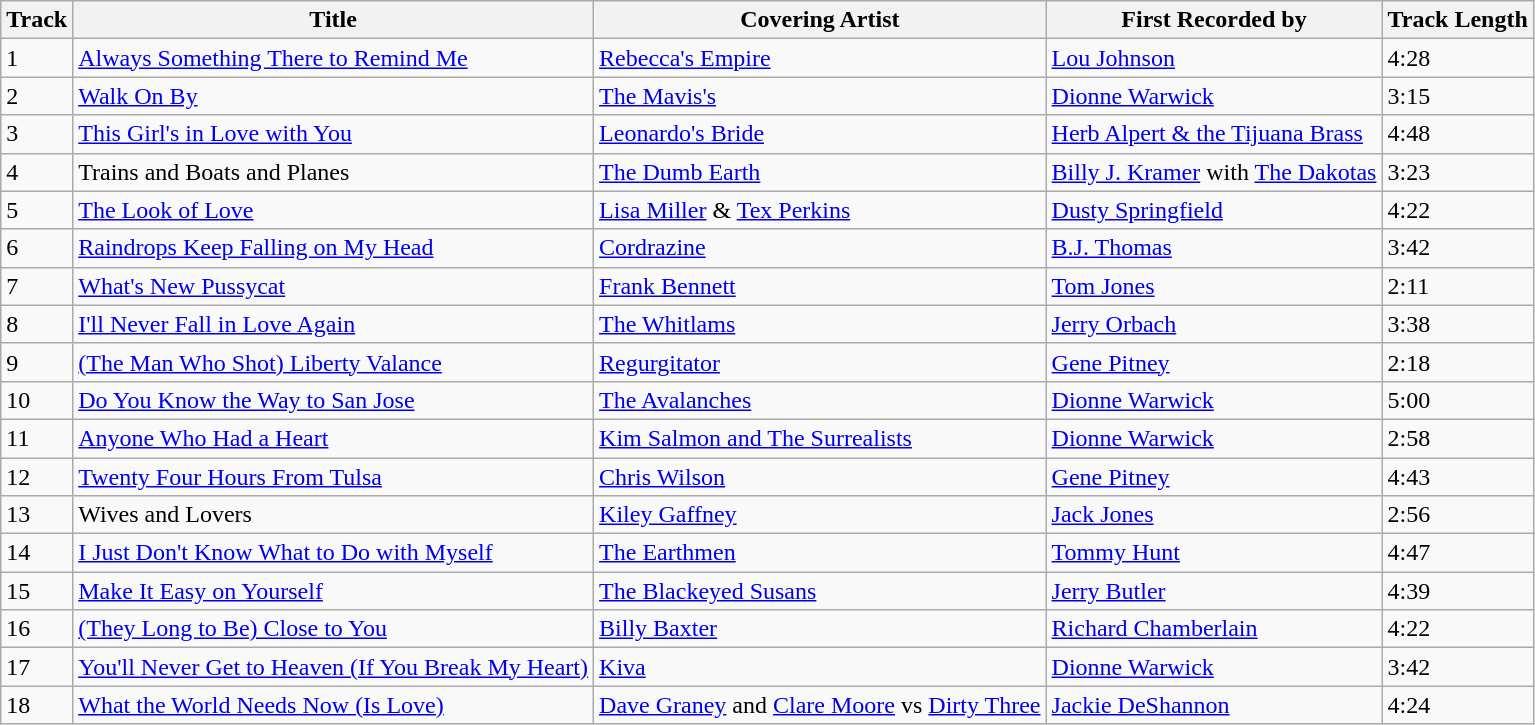<table class="wikitable" style="text-align:left">
<tr>
<th>Track</th>
<th>Title</th>
<th>Covering Artist</th>
<th>First Recorded by</th>
<th>Track Length</th>
</tr>
<tr>
<td>1</td>
<td><a href='#'>Always Something There to Remind Me</a></td>
<td><a href='#'>Rebecca's Empire</a></td>
<td><a href='#'>Lou Johnson</a></td>
<td>4:28</td>
</tr>
<tr>
<td>2</td>
<td><a href='#'>Walk On By</a></td>
<td><a href='#'>The Mavis's</a></td>
<td><a href='#'>Dionne Warwick</a></td>
<td>3:15</td>
</tr>
<tr>
<td>3</td>
<td><a href='#'>This Girl's in Love with You</a></td>
<td><a href='#'>Leonardo's Bride</a></td>
<td><a href='#'>Herb Alpert & the Tijuana Brass</a></td>
<td>4:48</td>
</tr>
<tr>
<td>4</td>
<td>Trains and Boats and Planes</td>
<td><a href='#'>The Dumb Earth</a></td>
<td><a href='#'>Billy J. Kramer</a> with <a href='#'>The Dakotas</a></td>
<td>3:23</td>
</tr>
<tr>
<td>5</td>
<td><a href='#'>The Look of Love</a></td>
<td><a href='#'>Lisa Miller</a> & <a href='#'>Tex Perkins</a></td>
<td><a href='#'>Dusty Springfield</a></td>
<td>4:22</td>
</tr>
<tr>
<td>6</td>
<td><a href='#'>Raindrops Keep Falling on My Head</a></td>
<td><a href='#'>Cordrazine</a></td>
<td><a href='#'>B.J. Thomas</a></td>
<td>3:42</td>
</tr>
<tr>
<td>7</td>
<td><a href='#'>What's New Pussycat</a></td>
<td><a href='#'>Frank Bennett</a></td>
<td><a href='#'>Tom Jones</a></td>
<td>2:11</td>
</tr>
<tr>
<td>8</td>
<td><a href='#'>I'll Never Fall in Love Again</a></td>
<td><a href='#'>The Whitlams</a></td>
<td><a href='#'>Jerry Orbach</a></td>
<td>3:38</td>
</tr>
<tr>
<td>9</td>
<td><a href='#'>(The Man Who Shot) Liberty Valance</a></td>
<td><a href='#'>Regurgitator</a></td>
<td><a href='#'>Gene Pitney</a></td>
<td>2:18</td>
</tr>
<tr>
<td>10</td>
<td><a href='#'>Do You Know the Way to San Jose</a></td>
<td><a href='#'>The Avalanches</a></td>
<td><a href='#'>Dionne Warwick</a></td>
<td>5:00</td>
</tr>
<tr>
<td>11</td>
<td><a href='#'>Anyone Who Had a Heart</a></td>
<td><a href='#'>Kim Salmon and The Surrealists</a></td>
<td><a href='#'>Dionne Warwick</a></td>
<td>2:58</td>
</tr>
<tr>
<td>12</td>
<td><a href='#'>Twenty Four Hours From Tulsa</a></td>
<td><a href='#'>Chris Wilson</a></td>
<td><a href='#'>Gene Pitney</a></td>
<td>4:43</td>
</tr>
<tr>
<td>13</td>
<td>Wives and Lovers</td>
<td><a href='#'>Kiley Gaffney</a></td>
<td><a href='#'>Jack Jones</a></td>
<td>2:56</td>
</tr>
<tr>
<td>14</td>
<td><a href='#'>I Just Don't Know What to Do with Myself</a></td>
<td><a href='#'>The Earthmen</a></td>
<td><a href='#'>Tommy Hunt</a></td>
<td>4:47</td>
</tr>
<tr>
<td>15</td>
<td><a href='#'>Make It Easy on Yourself</a></td>
<td><a href='#'>The Blackeyed Susans</a></td>
<td><a href='#'>Jerry Butler</a></td>
<td>4:39</td>
</tr>
<tr>
<td>16</td>
<td><a href='#'>(They Long to Be) Close to You</a></td>
<td><a href='#'>Billy Baxter</a></td>
<td><a href='#'>Richard Chamberlain</a></td>
<td>4:22</td>
</tr>
<tr>
<td>17</td>
<td><a href='#'>You'll Never Get to Heaven (If You Break My Heart)</a></td>
<td><a href='#'>Kiva</a></td>
<td><a href='#'>Dionne Warwick</a></td>
<td>3:42</td>
</tr>
<tr>
<td>18</td>
<td><a href='#'>What the World Needs Now (Is Love)</a></td>
<td><a href='#'>Dave Graney</a> and <a href='#'>Clare Moore</a> vs <a href='#'>Dirty Three</a></td>
<td><a href='#'>Jackie DeShannon</a></td>
<td>4:24</td>
</tr>
</table>
